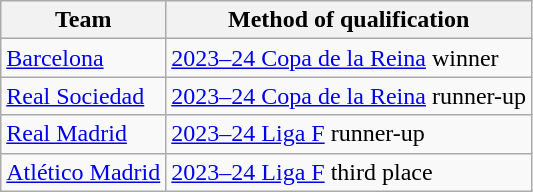<table class="wikitable">
<tr>
<th>Team</th>
<th>Method of qualification</th>
</tr>
<tr>
<td><a href='#'>Barcelona</a></td>
<td><a href='#'>2023–24 Copa de la Reina</a> winner</td>
</tr>
<tr>
<td><a href='#'>Real Sociedad</a></td>
<td><a href='#'>2023–24 Copa de la Reina</a> runner-up</td>
</tr>
<tr>
<td><a href='#'>Real Madrid</a></td>
<td><a href='#'>2023–24 Liga F</a> runner-up</td>
</tr>
<tr>
<td><a href='#'>Atlético Madrid</a></td>
<td><a href='#'>2023–24 Liga F</a> third place</td>
</tr>
</table>
